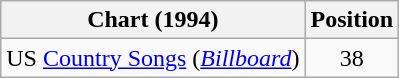<table class="wikitable sortable">
<tr>
<th scope="col">Chart (1994)</th>
<th scope="col">Position</th>
</tr>
<tr>
<td>US <a href='#'>Country Songs</a> (<em><a href='#'>Billboard</a></em>)</td>
<td align="center">38</td>
</tr>
</table>
